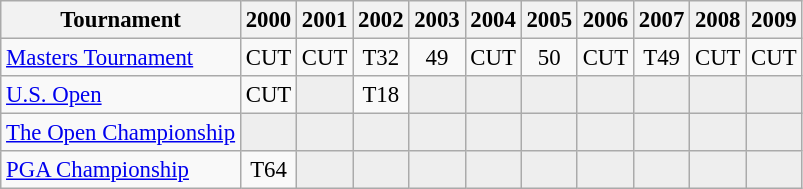<table class="wikitable" style="font-size:95%;text-align:center;">
<tr>
<th>Tournament</th>
<th>2000</th>
<th>2001</th>
<th>2002</th>
<th>2003</th>
<th>2004</th>
<th>2005</th>
<th>2006</th>
<th>2007</th>
<th>2008</th>
<th>2009</th>
</tr>
<tr>
<td align=left><a href='#'>Masters Tournament</a></td>
<td>CUT</td>
<td>CUT</td>
<td>T32</td>
<td>49</td>
<td>CUT</td>
<td>50</td>
<td>CUT</td>
<td>T49</td>
<td>CUT</td>
<td>CUT</td>
</tr>
<tr>
<td align=left><a href='#'>U.S. Open</a></td>
<td>CUT</td>
<td style="background:#eeeeee;"></td>
<td>T18</td>
<td style="background:#eeeeee;"></td>
<td style="background:#eeeeee;"></td>
<td style="background:#eeeeee;"></td>
<td style="background:#eeeeee;"></td>
<td style="background:#eeeeee;"></td>
<td style="background:#eeeeee;"></td>
<td style="background:#eeeeee;"></td>
</tr>
<tr>
<td align=left><a href='#'>The Open Championship</a></td>
<td style="background:#eeeeee;"></td>
<td style="background:#eeeeee;"></td>
<td style="background:#eeeeee;"></td>
<td style="background:#eeeeee;"></td>
<td style="background:#eeeeee;"></td>
<td style="background:#eeeeee;"></td>
<td style="background:#eeeeee;"></td>
<td style="background:#eeeeee;"></td>
<td style="background:#eeeeee;"></td>
<td style="background:#eeeeee;"></td>
</tr>
<tr>
<td align=left><a href='#'>PGA Championship</a></td>
<td>T64</td>
<td style="background:#eeeeee;"></td>
<td style="background:#eeeeee;"></td>
<td style="background:#eeeeee;"></td>
<td style="background:#eeeeee;"></td>
<td style="background:#eeeeee;"></td>
<td style="background:#eeeeee;"></td>
<td style="background:#eeeeee;"></td>
<td style="background:#eeeeee;"></td>
<td style="background:#eeeeee;"></td>
</tr>
</table>
